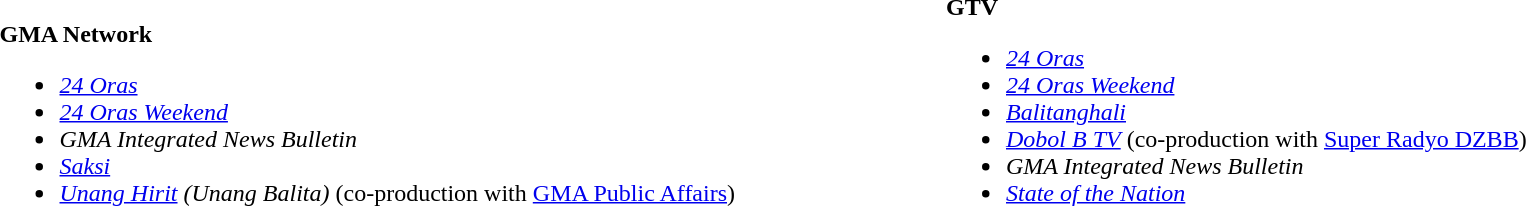<table width="100%">
<tr valign="top">
<td width="50%"><br><strong>GMA Network</strong><ul><li><em><a href='#'>24 Oras</a></em></li><li><em><a href='#'>24 Oras Weekend</a></em></li><li><em>GMA Integrated News Bulletin</em></li><li><em><a href='#'>Saksi</a></em></li><li><em><a href='#'>Unang Hirit</a> (Unang Balita)</em> (co-production with <a href='#'>GMA Public Affairs</a>)</li></ul></td>
<td><strong>GTV</strong><br><ul><li><em><a href='#'>24 Oras</a></em></li><li><em><a href='#'>24 Oras Weekend</a></em></li><li><em><a href='#'>Balitanghali</a></em></li><li><em><a href='#'>Dobol B TV</a></em> (co-production with <a href='#'>Super Radyo DZBB</a>)</li><li><em>GMA Integrated News Bulletin</em></li><li><em><a href='#'>State of the Nation</a></em></li></ul></td>
</tr>
</table>
